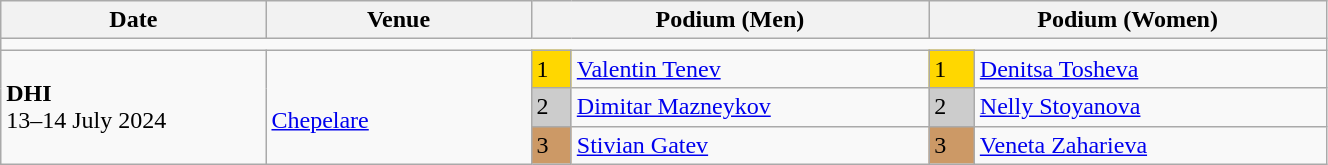<table class="wikitable" width=70%>
<tr>
<th>Date</th>
<th width=20%>Venue</th>
<th colspan=2 width=30%>Podium (Men)</th>
<th colspan=2 width=30%>Podium (Women)</th>
</tr>
<tr>
<td colspan=6></td>
</tr>
<tr>
<td rowspan=3><strong>DHI</strong> <br> 13–14 July 2024</td>
<td rowspan=3><br><a href='#'>Chepelare</a></td>
<td bgcolor=FFD700>1</td>
<td><a href='#'>Valentin Tenev</a></td>
<td bgcolor=FFD700>1</td>
<td><a href='#'>Denitsa Tosheva</a></td>
</tr>
<tr>
<td bgcolor=CCCCCC>2</td>
<td><a href='#'>Dimitar Mazneykov</a></td>
<td bgcolor=CCCCCC>2</td>
<td><a href='#'>Nelly Stoyanova</a></td>
</tr>
<tr>
<td bgcolor=CC9966>3</td>
<td><a href='#'>Stivian Gatev</a></td>
<td bgcolor=CC9966>3</td>
<td><a href='#'>Veneta Zaharieva</a></td>
</tr>
</table>
